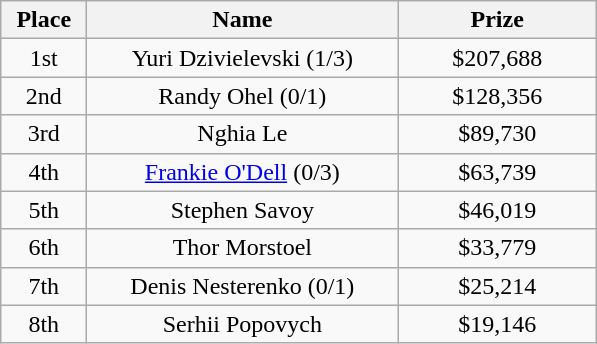<table class="wikitable">
<tr>
<th width="50">Place</th>
<th width="200">Name</th>
<th width="125">Prize</th>
</tr>
<tr>
<td align = "center">1st</td>
<td align = "center"> Yuri Dzivielevski (1/3)</td>
<td align = "center">$207,688</td>
</tr>
<tr>
<td align = "center">2nd</td>
<td align = "center"> Randy Ohel (0/1)</td>
<td align = "center">$128,356</td>
</tr>
<tr>
<td align = "center">3rd</td>
<td align = "center"> Nghia Le</td>
<td align = "center">$89,730</td>
</tr>
<tr>
<td align = "center">4th</td>
<td align = "center"> <a href='#'>Frankie O'Dell</a> (0/3)</td>
<td align = "center">$63,739</td>
</tr>
<tr>
<td align = "center">5th</td>
<td align = "center"> Stephen Savoy</td>
<td align = "center">$46,019</td>
</tr>
<tr>
<td align = "center">6th</td>
<td align = "center"> Thor Morstoel</td>
<td align = "center">$33,779</td>
</tr>
<tr>
<td align = "center">7th</td>
<td align = "center"> Denis Nesterenko (0/1)</td>
<td align = "center">$25,214</td>
</tr>
<tr>
<td align = "center">8th</td>
<td align = "center"> Serhii Popovych</td>
<td align = "center">$19,146</td>
</tr>
</table>
